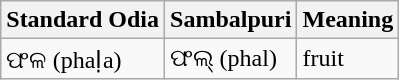<table class="wikitable">
<tr>
<th>Standard Odia</th>
<th>Sambalpuri</th>
<th>Meaning</th>
</tr>
<tr>
<td>ଫଳ (phaḷa)</td>
<td>ଫଲ୍ (phal)</td>
<td>fruit</td>
</tr>
</table>
